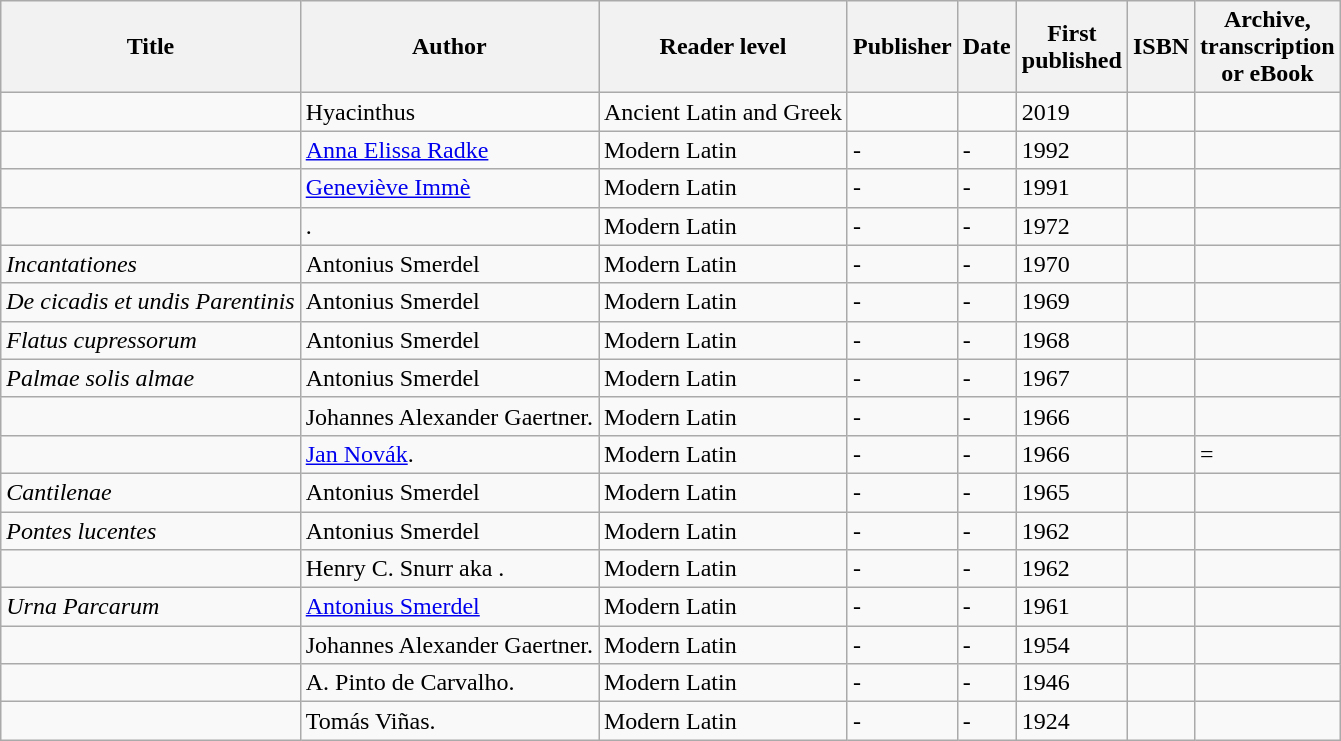<table class="wikitable sortable" border="0">
<tr>
<th scope="col">Title</th>
<th scope="col">Author</th>
<th scope="col">Reader level</th>
<th scope="col" class="unsortable">Publisher</th>
<th scope="col">Date</th>
<th scope="col">First<br>published</th>
<th scope="col">ISBN</th>
<th scope="col">Archive,<br>transcription<br>or eBook</th>
</tr>
<tr>
<td><em></em></td>
<td>Hyacinthus</td>
<td>Ancient Latin and Greek</td>
<td></td>
<td></td>
<td>2019</td>
<td></td>
<td></td>
</tr>
<tr>
<td></td>
<td><a href='#'>Anna Elissa Radke</a></td>
<td>Modern Latin</td>
<td>-</td>
<td>-</td>
<td>1992</td>
<td></td>
<td></td>
</tr>
<tr>
<td></td>
<td><a href='#'>Geneviève Immè</a></td>
<td>Modern Latin</td>
<td>-</td>
<td>-</td>
<td>1991</td>
<td></td>
<td></td>
</tr>
<tr>
<td></td>
<td>.</td>
<td>Modern Latin</td>
<td>-</td>
<td>-</td>
<td>1972</td>
<td></td>
<td></td>
</tr>
<tr>
<td><em>Incantationes</em></td>
<td>Antonius Smerdel</td>
<td>Modern Latin</td>
<td>-</td>
<td>-</td>
<td>1970</td>
<td></td>
<td></td>
</tr>
<tr>
<td><em>De cicadis et undis Parentinis</em></td>
<td>Antonius Smerdel</td>
<td>Modern Latin</td>
<td>-</td>
<td>-</td>
<td>1969</td>
<td></td>
<td></td>
</tr>
<tr>
<td><em>Flatus cupressorum</em></td>
<td>Antonius Smerdel</td>
<td>Modern Latin</td>
<td>-</td>
<td>-</td>
<td>1968</td>
<td></td>
<td></td>
</tr>
<tr>
<td><em>Palmae solis almae</em></td>
<td>Antonius Smerdel</td>
<td>Modern Latin</td>
<td>-</td>
<td>-</td>
<td>1967</td>
<td></td>
<td></td>
</tr>
<tr>
<td></td>
<td>Johannes Alexander Gaertner.</td>
<td>Modern Latin</td>
<td>-</td>
<td>-</td>
<td>1966</td>
<td></td>
<td></td>
</tr>
<tr>
<td></td>
<td><a href='#'>Jan Novák</a>.</td>
<td>Modern Latin</td>
<td>-</td>
<td>-</td>
<td>1966</td>
<td></td>
<td>=</td>
</tr>
<tr>
<td><em>Cantilenae</em></td>
<td>Antonius Smerdel</td>
<td>Modern Latin</td>
<td>-</td>
<td>-</td>
<td>1965</td>
<td></td>
<td></td>
</tr>
<tr>
<td><em>Pontes lucentes</em></td>
<td>Antonius Smerdel</td>
<td>Modern Latin</td>
<td>-</td>
<td>-</td>
<td>1962</td>
<td></td>
<td></td>
</tr>
<tr>
<td></td>
<td>Henry C. Snurr aka .</td>
<td>Modern Latin</td>
<td>-</td>
<td>-</td>
<td>1962</td>
<td></td>
<td></td>
</tr>
<tr>
<td><em>Urna Parcarum</em></td>
<td><a href='#'>Antonius Smerdel</a></td>
<td>Modern Latin</td>
<td>-</td>
<td>-</td>
<td>1961</td>
<td></td>
<td></td>
</tr>
<tr>
<td></td>
<td>Johannes Alexander Gaertner.</td>
<td>Modern Latin</td>
<td>-</td>
<td>-</td>
<td>1954</td>
<td></td>
<td></td>
</tr>
<tr>
<td></td>
<td>A. Pinto de Carvalho.</td>
<td>Modern Latin</td>
<td>-</td>
<td>-</td>
<td>1946</td>
<td></td>
<td></td>
</tr>
<tr>
<td></td>
<td>Tomás Viñas.</td>
<td>Modern Latin</td>
<td>-</td>
<td>-</td>
<td>1924</td>
<td></td>
<td></td>
</tr>
</table>
